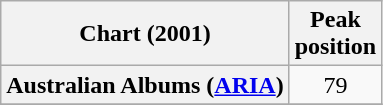<table class="wikitable sortable plainrowheaders">
<tr>
<th scope="col">Chart (2001)</th>
<th scope="col">Peak<br>position</th>
</tr>
<tr>
<th scope="row">Australian Albums (<a href='#'>ARIA</a>)</th>
<td align="center">79</td>
</tr>
<tr>
</tr>
</table>
